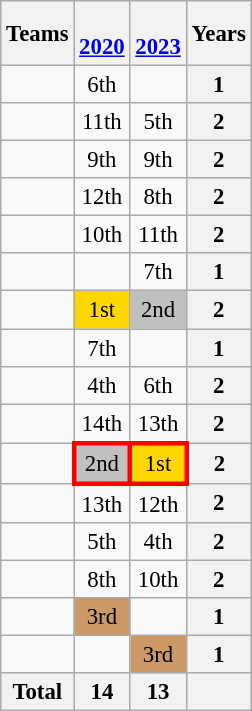<table class="wikitable" style="font-size:95%; text-align: center;">
<tr>
<th>Teams</th>
<th><br><a href='#'>2020</a></th>
<th><br><a href='#'>2023</a></th>
<th>Years</th>
</tr>
<tr>
<td align="left"></td>
<td>6th</td>
<td></td>
<th>1</th>
</tr>
<tr>
<td align="left"></td>
<td>11th</td>
<td>5th</td>
<th>2</th>
</tr>
<tr>
<td align="left"></td>
<td>9th</td>
<td>9th</td>
<th>2</th>
</tr>
<tr>
<td align="left"></td>
<td>12th</td>
<td>8th</td>
<th>2</th>
</tr>
<tr>
<td align="left"></td>
<td>10th</td>
<td>11th</td>
<th>2</th>
</tr>
<tr>
<td align="left"></td>
<td></td>
<td>7th</td>
<th>1</th>
</tr>
<tr>
<td align="left"></td>
<td style="background:gold;">1st</td>
<td style="background:silver;">2nd</td>
<th>2</th>
</tr>
<tr>
<td align="left"></td>
<td>7th</td>
<td></td>
<th>1</th>
</tr>
<tr>
<td align="left"></td>
<td>4th</td>
<td>6th</td>
<th>2</th>
</tr>
<tr>
<td align="left"></td>
<td>14th</td>
<td>13th</td>
<th>2</th>
</tr>
<tr>
<td align="left"></td>
<td style="border: 3px solid red; background:silver;">2nd</td>
<td style="border: 3px solid red; background:gold;">1st</td>
<th>2</th>
</tr>
<tr>
<td align="left"></td>
<td>13th</td>
<td>12th</td>
<th>2</th>
</tr>
<tr>
<td align="left"></td>
<td>5th</td>
<td>4th</td>
<th>2</th>
</tr>
<tr>
<td align="left"></td>
<td>8th</td>
<td>10th</td>
<th>2</th>
</tr>
<tr>
<td align="left"></td>
<td style="background:#cc9966;">3rd</td>
<td></td>
<th>1</th>
</tr>
<tr>
<td align="left"></td>
<td></td>
<td style="background:#cc9966;">3rd</td>
<th>1</th>
</tr>
<tr>
<th>Total</th>
<th>14</th>
<th>13</th>
<th></th>
</tr>
</table>
